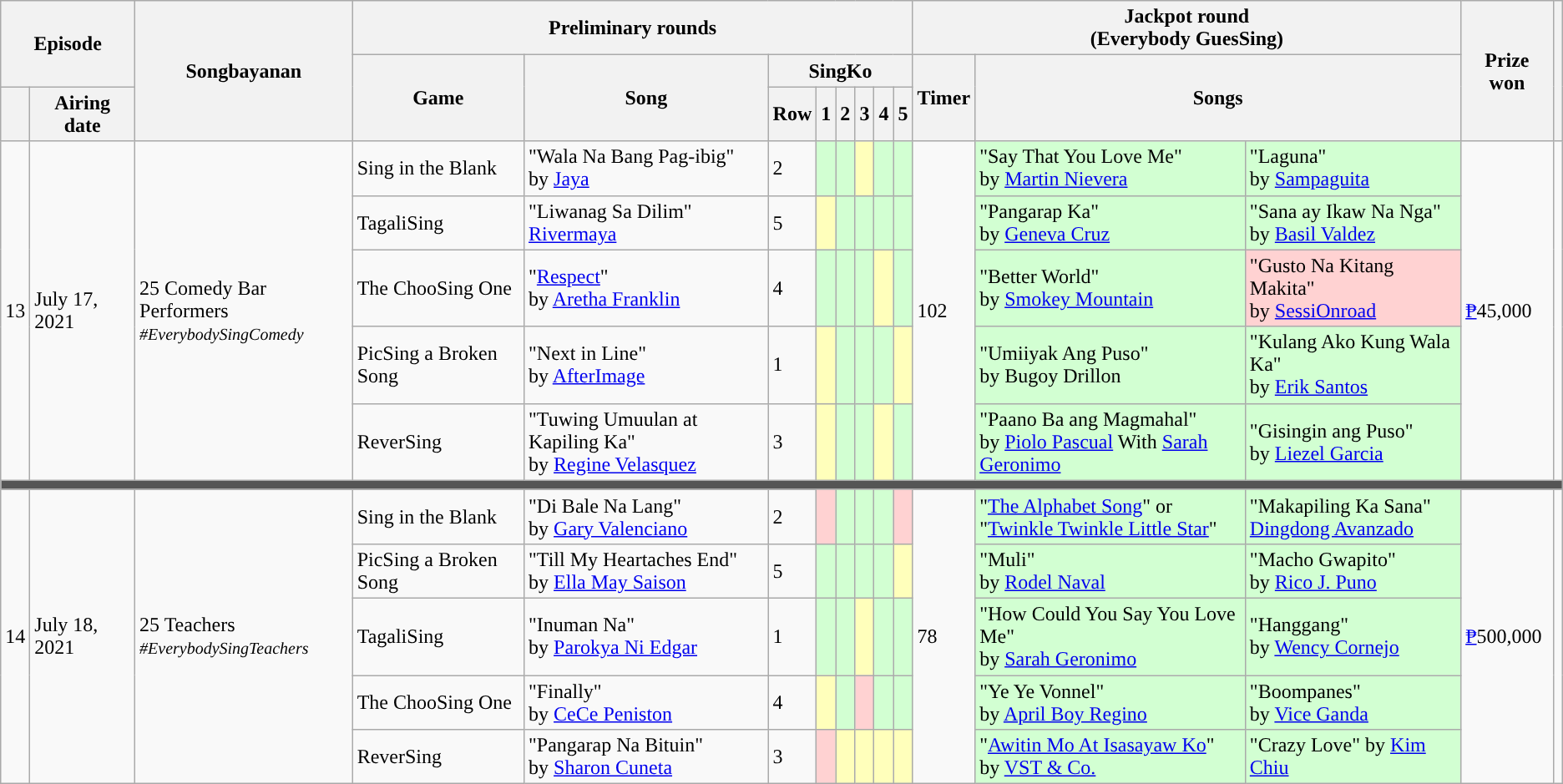<table class="wikitable plainrowheaders mw-collapsible ">
<tr>
<th colspan="2" rowspan="2">Episode</th>
<th rowspan="3">Songbayanan</th>
<th colspan="8">Preliminary rounds</th>
<th colspan="3">Jackpot round<br>(Everybody GuesSing)</th>
<th rowspan="3">Prize won</th>
<th rowspan="3"></th>
</tr>
<tr>
<th rowspan="2">Game</th>
<th rowspan="2">Song</th>
<th colspan="6">SingKo</th>
<th rowspan="2">Timer</th>
<th colspan="2" rowspan="2">Songs</th>
</tr>
<tr>
<th></th>
<th>Airing date</th>
<th>Row</th>
<th>1</th>
<th>2</th>
<th>3</th>
<th>4</th>
<th>5</th>
</tr>
<tr>
<td rowspan="5">13</td>
<td rowspan="5">July 17, 2021</td>
<td rowspan="5">25 Comedy Bar Performers<br><small><em>#EverybodySingComedy</em></small></td>
<td>Sing in the Blank</td>
<td>"Wala Na Bang Pag-ibig"<br>by <a href='#'>Jaya</a></td>
<td>2</td>
<td style="background:#D2FFD2"></td>
<td style="background:#D2FFD2"></td>
<td style="background:#FFB"></td>
<td style="background:#D2FFD2"></td>
<td style="background:#D2FFD2"></td>
<td rowspan="5">102 </td>
<td style="background:#D2FFD2">"Say That You Love Me"<br>by <a href='#'>Martin Nievera</a></td>
<td style="background:#D2FFD2">"Laguna"<br>by <a href='#'>Sampaguita</a></td>
<td rowspan="5"><a href='#'>₱</a>45,000</td>
<td rowspan="5"><br></td>
</tr>
<tr>
<td>TagaliSing</td>
<td>"Liwanag Sa Dilim"<br><a href='#'>Rivermaya</a></td>
<td>5</td>
<td style="background:#FFB"></td>
<td style="background:#D2FFD2"></td>
<td style="background:#D2FFD2"></td>
<td style="background:#D2FFD2"></td>
<td style="background:#D2FFD2"></td>
<td style="background:#D2FFD2">"Pangarap Ka"<br>by <a href='#'>Geneva Cruz</a></td>
<td style="background:#D2FFD2">"Sana ay Ikaw Na Nga"<br>by <a href='#'>Basil Valdez</a></td>
</tr>
<tr>
<td>The ChooSing One</td>
<td>"<a href='#'>Respect</a>"<br>by <a href='#'>Aretha Franklin</a></td>
<td>4</td>
<td style="background:#D2FFD2"></td>
<td style="background:#D2FFD2"></td>
<td style="background:#D2FFD2"></td>
<td style="background:#FFB"></td>
<td style="background:#D2FFD2"></td>
<td style="background:#D2FFD2">"Better World"<br>by <a href='#'>Smokey Mountain</a></td>
<td style="background:#FFD2D2">"Gusto Na Kitang Makita"<br>by <a href='#'>SessiOnroad</a></td>
</tr>
<tr>
<td>PicSing a Broken Song</td>
<td>"Next in Line"<br>by <a href='#'>AfterImage</a></td>
<td>1</td>
<td style="background:#FFB"></td>
<td style="background:#D2FFD2"></td>
<td style="background:#D2FFD2"></td>
<td style="background:#D2FFD2"></td>
<td style="background:#FFB"></td>
<td style="background:#D2FFD2">"Umiiyak Ang Puso"<br>by Bugoy Drillon</td>
<td style="background:#D2FFD2">"Kulang Ako Kung Wala Ka"<br>by <a href='#'>Erik Santos</a></td>
</tr>
<tr>
<td>ReverSing</td>
<td>"Tuwing Umuulan at Kapiling Ka"<br>by <a href='#'>Regine Velasquez</a></td>
<td>3</td>
<td style="background:#FFB"></td>
<td style="background:#D2FFD2"></td>
<td style="background:#D2FFD2"></td>
<td style="background:#FFB"></td>
<td style="background:#D2FFD2"></td>
<td style="background:#D2FFD2">"Paano Ba ang Magmahal"<br>by <a href='#'>Piolo Pascual</a> With <a href='#'>Sarah Geronimo</a></td>
<td style="background:#D2FFD2">"Gisingin ang Puso"<br>by <a href='#'>Liezel Garcia</a></td>
</tr>
<tr>
<th colspan="16" style="background:#555"></th>
</tr>
<tr>
<td rowspan="5">14</td>
<td rowspan="5">July 18, 2021</td>
<td rowspan="5">25 Teachers<br><small><em>#EverybodySingTeachers</em></small></td>
<td>Sing in the Blank</td>
<td>"Di Bale Na Lang"<br>by <a href='#'>Gary Valenciano</a></td>
<td>2</td>
<td style="background:#FFD2D2"></td>
<td style="background:#D2FFD2"></td>
<td style="background:#D2FFD2"></td>
<td style="background:#D2FFD2"></td>
<td style="background:#FFD2D2"></td>
<td rowspan="5">78 </td>
<td style="background:#D2FFD2">"<a href='#'>The Alphabet Song</a>" or<br>"<a href='#'>Twinkle Twinkle Little Star</a>"</td>
<td style="background:#D2FFD2">"Makapiling Ka Sana"<br><a href='#'>Dingdong Avanzado</a></td>
<td rowspan="5"><a href='#'>₱</a>500,000</td>
<td rowspan="5"><br></td>
</tr>
<tr>
<td>PicSing a Broken Song</td>
<td>"Till My Heartaches End"<br>by <a href='#'>Ella May Saison</a></td>
<td>5</td>
<td style="background:#D2FFD2"></td>
<td style="background:#D2FFD2"></td>
<td style="background:#D2FFD2"></td>
<td style="background:#D2FFD2"></td>
<td style="background:#FFB"></td>
<td style="background:#D2FFD2">"Muli"<br>by <a href='#'>Rodel Naval</a></td>
<td style="background:#D2FFD2">"Macho Gwapito"<br>by <a href='#'>Rico J. Puno</a></td>
</tr>
<tr>
<td>TagaliSing</td>
<td>"Inuman Na"<br>by <a href='#'>Parokya Ni Edgar</a></td>
<td>1</td>
<td style="background:#D2FFD2"></td>
<td style="background:#D2FFD2"></td>
<td style="background:#FFB"></td>
<td style="background:#D2FFD2"></td>
<td style="background:#D2FFD2"></td>
<td style="background:#D2FFD2">"How Could You Say You Love Me"<br>by <a href='#'>Sarah Geronimo</a></td>
<td style="background:#D2FFD2">"Hanggang"<br>by <a href='#'>Wency Cornejo</a></td>
</tr>
<tr>
<td>The ChooSing One</td>
<td>"Finally"<br>by <a href='#'>CeCe Peniston</a></td>
<td>4</td>
<td style="background:#FFB"></td>
<td style="background:#D2FFD2"></td>
<td style="background:#FFD2D2"></td>
<td style="background:#D2FFD2"></td>
<td style="background:#D2FFD2"></td>
<td style="background:#D2FFD2">"Ye Ye Vonnel"<br>by <a href='#'>April Boy Regino</a></td>
<td style="background:#D2FFD2">"Boompanes"<br>by <a href='#'>Vice Ganda</a></td>
</tr>
<tr>
<td>ReverSing</td>
<td>"Pangarap Na Bituin"<br>by <a href='#'>Sharon Cuneta</a></td>
<td>3</td>
<td style="background:#FFD2D2"></td>
<td style="background:#FFB"></td>
<td style="background:#FFB"></td>
<td style="background:#FFB"></td>
<td style="background:#FFB"></td>
<td style="background:#D2FFD2">"<a href='#'>Awitin Mo At Isasayaw Ko</a>"<br>by <a href='#'>VST & Co.</a></td>
<td style="background:#D2FFD2">"Crazy Love" by <a href='#'>Kim Chiu</a></td>
</tr>
</table>
